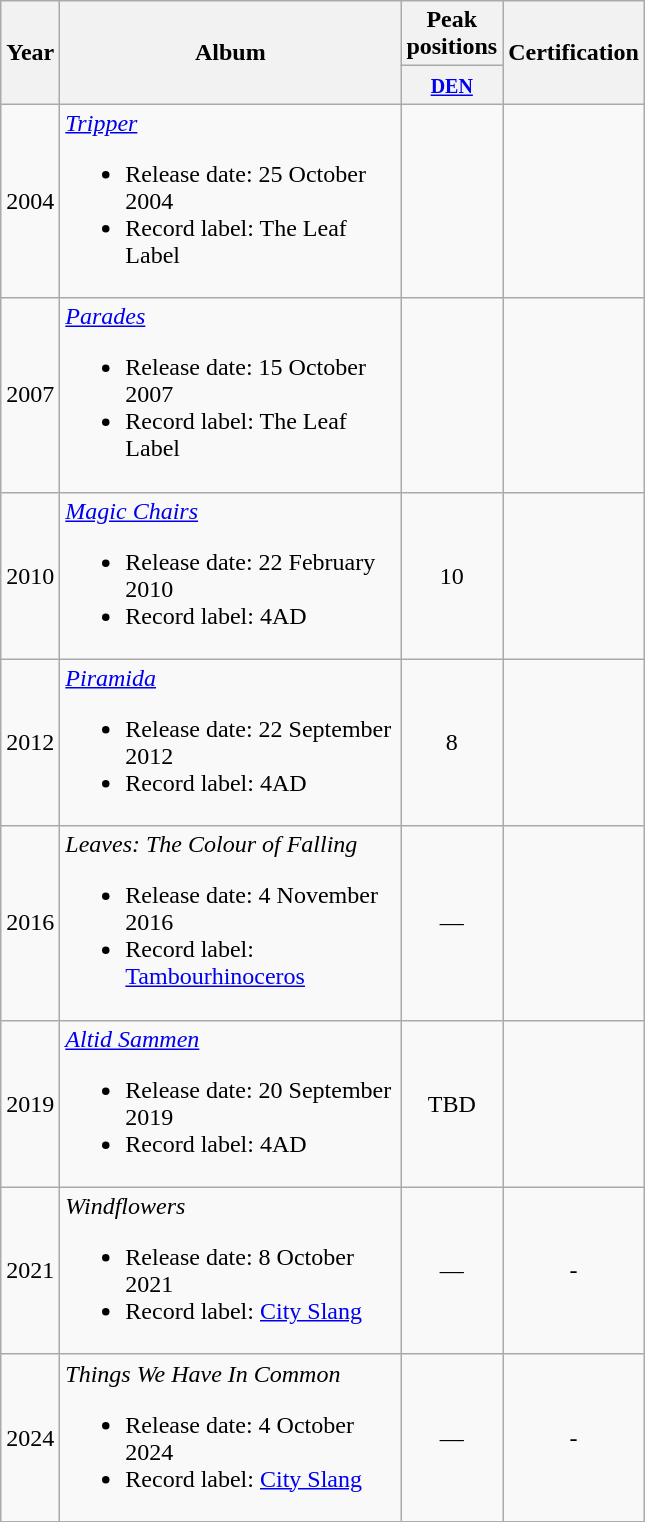<table class="wikitable">
<tr>
<th align="center" rowspan="2" width="10">Year</th>
<th align="center" rowspan="2" width="220">Album</th>
<th align="center" colspan="1">Peak <br>positions</th>
<th align="center" rowspan="2" width="40">Certification</th>
</tr>
<tr>
<th width="20"><small><a href='#'>DEN</a></small><br></th>
</tr>
<tr>
<td>2004</td>
<td><em><a href='#'>Tripper</a></em><br><ul><li>Release date: 25 October 2004</li><li>Record label: The Leaf Label</li></ul></td>
<td align="center"></td>
<td align="center"></td>
</tr>
<tr>
<td>2007</td>
<td><em><a href='#'>Parades</a></em><br><ul><li>Release date: 15 October 2007</li><li>Record label: The Leaf Label</li></ul></td>
<td align="center"></td>
<td align="center"></td>
</tr>
<tr>
<td>2010</td>
<td><em><a href='#'>Magic Chairs</a></em><br><ul><li>Release date: 22 February 2010</li><li>Record label: 4AD</li></ul></td>
<td align="center">10</td>
<td align="center"></td>
</tr>
<tr>
<td>2012</td>
<td><em><a href='#'>Piramida</a></em><br><ul><li>Release date: 22 September 2012</li><li>Record label: 4AD</li></ul></td>
<td align="center">8</td>
<td align="center"></td>
</tr>
<tr>
<td>2016</td>
<td><em>Leaves: The Colour of Falling</em><br><ul><li>Release date: 4 November 2016</li><li>Record label: <a href='#'>Tambourhinoceros</a></li></ul></td>
<td align="center">—</td>
<td align="center"></td>
</tr>
<tr>
<td>2019</td>
<td><em><a href='#'>Altid Sammen</a></em><br><ul><li>Release date: 20 September 2019</li><li>Record label: 4AD</li></ul></td>
<td align="center">TBD</td>
<td align="center"></td>
</tr>
<tr>
<td>2021</td>
<td><em>Windflowers</em><br><ul><li>Release date: 8 October 2021</li><li>Record label: <a href='#'>City Slang</a></li></ul></td>
<td align="center">—</td>
<td align="center">-</td>
</tr>
<tr>
<td>2024</td>
<td><em>Things We Have In Common</em><br><ul><li>Release date: 4 October 2024</li><li>Record label: <a href='#'>City Slang</a></li></ul></td>
<td align="center">—</td>
<td align="center">-</td>
</tr>
<tr>
</tr>
</table>
